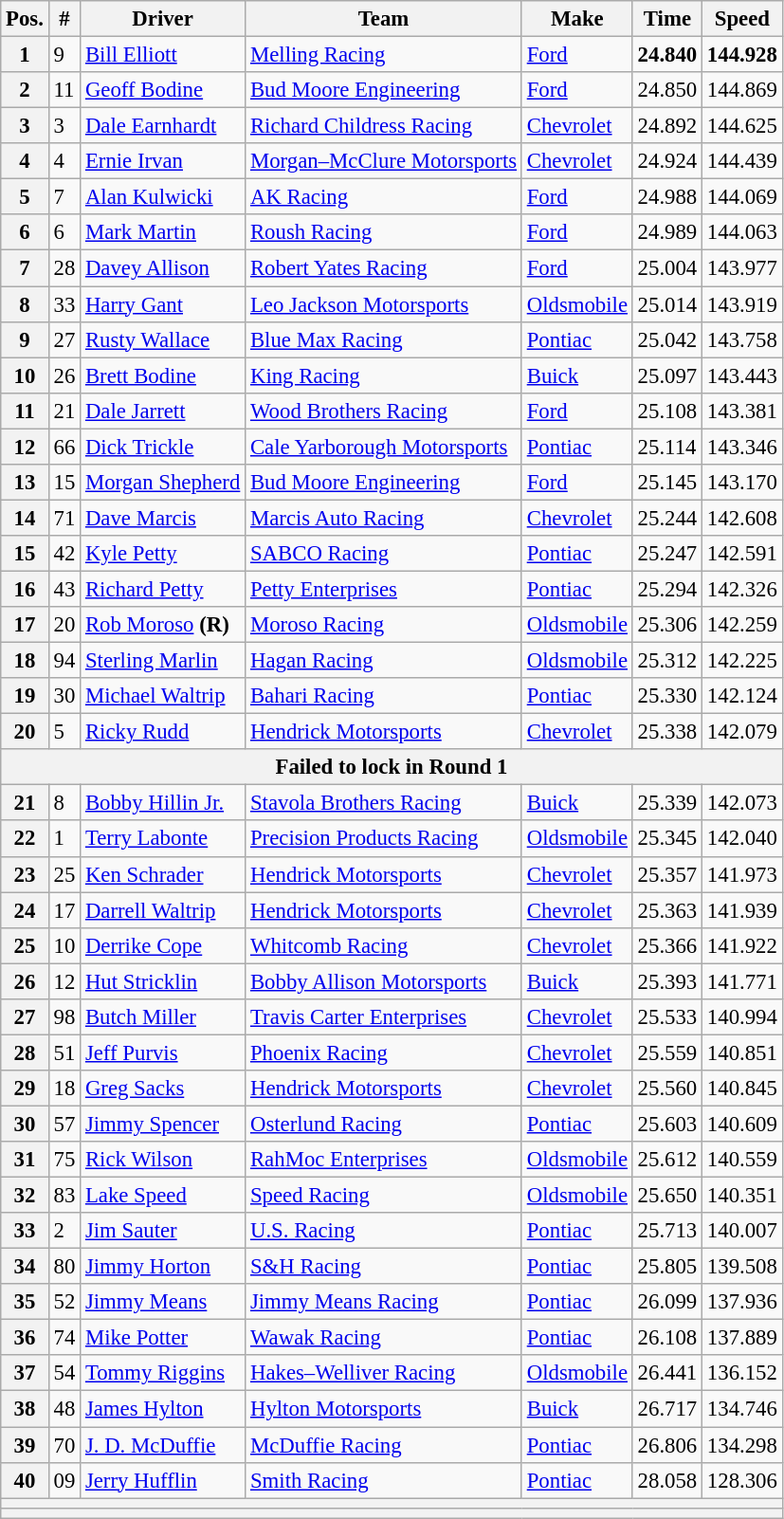<table class="wikitable" style="font-size:95%">
<tr>
<th>Pos.</th>
<th>#</th>
<th>Driver</th>
<th>Team</th>
<th>Make</th>
<th>Time</th>
<th>Speed</th>
</tr>
<tr>
<th>1</th>
<td>9</td>
<td><a href='#'>Bill Elliott</a></td>
<td><a href='#'>Melling Racing</a></td>
<td><a href='#'>Ford</a></td>
<td><strong>24.840</strong></td>
<td><strong>144.928</strong></td>
</tr>
<tr>
<th>2</th>
<td>11</td>
<td><a href='#'>Geoff Bodine</a></td>
<td><a href='#'>Bud Moore Engineering</a></td>
<td><a href='#'>Ford</a></td>
<td>24.850</td>
<td>144.869</td>
</tr>
<tr>
<th>3</th>
<td>3</td>
<td><a href='#'>Dale Earnhardt</a></td>
<td><a href='#'>Richard Childress Racing</a></td>
<td><a href='#'>Chevrolet</a></td>
<td>24.892</td>
<td>144.625</td>
</tr>
<tr>
<th>4</th>
<td>4</td>
<td><a href='#'>Ernie Irvan</a></td>
<td><a href='#'>Morgan–McClure Motorsports</a></td>
<td><a href='#'>Chevrolet</a></td>
<td>24.924</td>
<td>144.439</td>
</tr>
<tr>
<th>5</th>
<td>7</td>
<td><a href='#'>Alan Kulwicki</a></td>
<td><a href='#'>AK Racing</a></td>
<td><a href='#'>Ford</a></td>
<td>24.988</td>
<td>144.069</td>
</tr>
<tr>
<th>6</th>
<td>6</td>
<td><a href='#'>Mark Martin</a></td>
<td><a href='#'>Roush Racing</a></td>
<td><a href='#'>Ford</a></td>
<td>24.989</td>
<td>144.063</td>
</tr>
<tr>
<th>7</th>
<td>28</td>
<td><a href='#'>Davey Allison</a></td>
<td><a href='#'>Robert Yates Racing</a></td>
<td><a href='#'>Ford</a></td>
<td>25.004</td>
<td>143.977</td>
</tr>
<tr>
<th>8</th>
<td>33</td>
<td><a href='#'>Harry Gant</a></td>
<td><a href='#'>Leo Jackson Motorsports</a></td>
<td><a href='#'>Oldsmobile</a></td>
<td>25.014</td>
<td>143.919</td>
</tr>
<tr>
<th>9</th>
<td>27</td>
<td><a href='#'>Rusty Wallace</a></td>
<td><a href='#'>Blue Max Racing</a></td>
<td><a href='#'>Pontiac</a></td>
<td>25.042</td>
<td>143.758</td>
</tr>
<tr>
<th>10</th>
<td>26</td>
<td><a href='#'>Brett Bodine</a></td>
<td><a href='#'>King Racing</a></td>
<td><a href='#'>Buick</a></td>
<td>25.097</td>
<td>143.443</td>
</tr>
<tr>
<th>11</th>
<td>21</td>
<td><a href='#'>Dale Jarrett</a></td>
<td><a href='#'>Wood Brothers Racing</a></td>
<td><a href='#'>Ford</a></td>
<td>25.108</td>
<td>143.381</td>
</tr>
<tr>
<th>12</th>
<td>66</td>
<td><a href='#'>Dick Trickle</a></td>
<td><a href='#'>Cale Yarborough Motorsports</a></td>
<td><a href='#'>Pontiac</a></td>
<td>25.114</td>
<td>143.346</td>
</tr>
<tr>
<th>13</th>
<td>15</td>
<td><a href='#'>Morgan Shepherd</a></td>
<td><a href='#'>Bud Moore Engineering</a></td>
<td><a href='#'>Ford</a></td>
<td>25.145</td>
<td>143.170</td>
</tr>
<tr>
<th>14</th>
<td>71</td>
<td><a href='#'>Dave Marcis</a></td>
<td><a href='#'>Marcis Auto Racing</a></td>
<td><a href='#'>Chevrolet</a></td>
<td>25.244</td>
<td>142.608</td>
</tr>
<tr>
<th>15</th>
<td>42</td>
<td><a href='#'>Kyle Petty</a></td>
<td><a href='#'>SABCO Racing</a></td>
<td><a href='#'>Pontiac</a></td>
<td>25.247</td>
<td>142.591</td>
</tr>
<tr>
<th>16</th>
<td>43</td>
<td><a href='#'>Richard Petty</a></td>
<td><a href='#'>Petty Enterprises</a></td>
<td><a href='#'>Pontiac</a></td>
<td>25.294</td>
<td>142.326</td>
</tr>
<tr>
<th>17</th>
<td>20</td>
<td><a href='#'>Rob Moroso</a> <strong>(R)</strong></td>
<td><a href='#'>Moroso Racing</a></td>
<td><a href='#'>Oldsmobile</a></td>
<td>25.306</td>
<td>142.259</td>
</tr>
<tr>
<th>18</th>
<td>94</td>
<td><a href='#'>Sterling Marlin</a></td>
<td><a href='#'>Hagan Racing</a></td>
<td><a href='#'>Oldsmobile</a></td>
<td>25.312</td>
<td>142.225</td>
</tr>
<tr>
<th>19</th>
<td>30</td>
<td><a href='#'>Michael Waltrip</a></td>
<td><a href='#'>Bahari Racing</a></td>
<td><a href='#'>Pontiac</a></td>
<td>25.330</td>
<td>142.124</td>
</tr>
<tr>
<th>20</th>
<td>5</td>
<td><a href='#'>Ricky Rudd</a></td>
<td><a href='#'>Hendrick Motorsports</a></td>
<td><a href='#'>Chevrolet</a></td>
<td>25.338</td>
<td>142.079</td>
</tr>
<tr>
<th colspan="7">Failed to lock in Round 1</th>
</tr>
<tr>
<th>21</th>
<td>8</td>
<td><a href='#'>Bobby Hillin Jr.</a></td>
<td><a href='#'>Stavola Brothers Racing</a></td>
<td><a href='#'>Buick</a></td>
<td>25.339</td>
<td>142.073</td>
</tr>
<tr>
<th>22</th>
<td>1</td>
<td><a href='#'>Terry Labonte</a></td>
<td><a href='#'>Precision Products Racing</a></td>
<td><a href='#'>Oldsmobile</a></td>
<td>25.345</td>
<td>142.040</td>
</tr>
<tr>
<th>23</th>
<td>25</td>
<td><a href='#'>Ken Schrader</a></td>
<td><a href='#'>Hendrick Motorsports</a></td>
<td><a href='#'>Chevrolet</a></td>
<td>25.357</td>
<td>141.973</td>
</tr>
<tr>
<th>24</th>
<td>17</td>
<td><a href='#'>Darrell Waltrip</a></td>
<td><a href='#'>Hendrick Motorsports</a></td>
<td><a href='#'>Chevrolet</a></td>
<td>25.363</td>
<td>141.939</td>
</tr>
<tr>
<th>25</th>
<td>10</td>
<td><a href='#'>Derrike Cope</a></td>
<td><a href='#'>Whitcomb Racing</a></td>
<td><a href='#'>Chevrolet</a></td>
<td>25.366</td>
<td>141.922</td>
</tr>
<tr>
<th>26</th>
<td>12</td>
<td><a href='#'>Hut Stricklin</a></td>
<td><a href='#'>Bobby Allison Motorsports</a></td>
<td><a href='#'>Buick</a></td>
<td>25.393</td>
<td>141.771</td>
</tr>
<tr>
<th>27</th>
<td>98</td>
<td><a href='#'>Butch Miller</a></td>
<td><a href='#'>Travis Carter Enterprises</a></td>
<td><a href='#'>Chevrolet</a></td>
<td>25.533</td>
<td>140.994</td>
</tr>
<tr>
<th>28</th>
<td>51</td>
<td><a href='#'>Jeff Purvis</a></td>
<td><a href='#'>Phoenix Racing</a></td>
<td><a href='#'>Chevrolet</a></td>
<td>25.559</td>
<td>140.851</td>
</tr>
<tr>
<th>29</th>
<td>18</td>
<td><a href='#'>Greg Sacks</a></td>
<td><a href='#'>Hendrick Motorsports</a></td>
<td><a href='#'>Chevrolet</a></td>
<td>25.560</td>
<td>140.845</td>
</tr>
<tr>
<th>30</th>
<td>57</td>
<td><a href='#'>Jimmy Spencer</a></td>
<td><a href='#'>Osterlund Racing</a></td>
<td><a href='#'>Pontiac</a></td>
<td>25.603</td>
<td>140.609</td>
</tr>
<tr>
<th>31</th>
<td>75</td>
<td><a href='#'>Rick Wilson</a></td>
<td><a href='#'>RahMoc Enterprises</a></td>
<td><a href='#'>Oldsmobile</a></td>
<td>25.612</td>
<td>140.559</td>
</tr>
<tr>
<th>32</th>
<td>83</td>
<td><a href='#'>Lake Speed</a></td>
<td><a href='#'>Speed Racing</a></td>
<td><a href='#'>Oldsmobile</a></td>
<td>25.650</td>
<td>140.351</td>
</tr>
<tr>
<th>33</th>
<td>2</td>
<td><a href='#'>Jim Sauter</a></td>
<td><a href='#'>U.S. Racing</a></td>
<td><a href='#'>Pontiac</a></td>
<td>25.713</td>
<td>140.007</td>
</tr>
<tr>
<th>34</th>
<td>80</td>
<td><a href='#'>Jimmy Horton</a></td>
<td><a href='#'>S&H Racing</a></td>
<td><a href='#'>Pontiac</a></td>
<td>25.805</td>
<td>139.508</td>
</tr>
<tr>
<th>35</th>
<td>52</td>
<td><a href='#'>Jimmy Means</a></td>
<td><a href='#'>Jimmy Means Racing</a></td>
<td><a href='#'>Pontiac</a></td>
<td>26.099</td>
<td>137.936</td>
</tr>
<tr>
<th>36</th>
<td>74</td>
<td><a href='#'>Mike Potter</a></td>
<td><a href='#'>Wawak Racing</a></td>
<td><a href='#'>Pontiac</a></td>
<td>26.108</td>
<td>137.889</td>
</tr>
<tr>
<th>37</th>
<td>54</td>
<td><a href='#'>Tommy Riggins</a></td>
<td><a href='#'>Hakes–Welliver Racing</a></td>
<td><a href='#'>Oldsmobile</a></td>
<td>26.441</td>
<td>136.152</td>
</tr>
<tr>
<th>38</th>
<td>48</td>
<td><a href='#'>James Hylton</a></td>
<td><a href='#'>Hylton Motorsports</a></td>
<td><a href='#'>Buick</a></td>
<td>26.717</td>
<td>134.746</td>
</tr>
<tr>
<th>39</th>
<td>70</td>
<td><a href='#'>J. D. McDuffie</a></td>
<td><a href='#'>McDuffie Racing</a></td>
<td><a href='#'>Pontiac</a></td>
<td>26.806</td>
<td>134.298</td>
</tr>
<tr>
<th>40</th>
<td>09</td>
<td><a href='#'>Jerry Hufflin</a></td>
<td><a href='#'>Smith Racing</a></td>
<td><a href='#'>Pontiac</a></td>
<td>28.058</td>
<td>128.306</td>
</tr>
<tr>
<th colspan="7"></th>
</tr>
<tr>
<th colspan="7"></th>
</tr>
</table>
